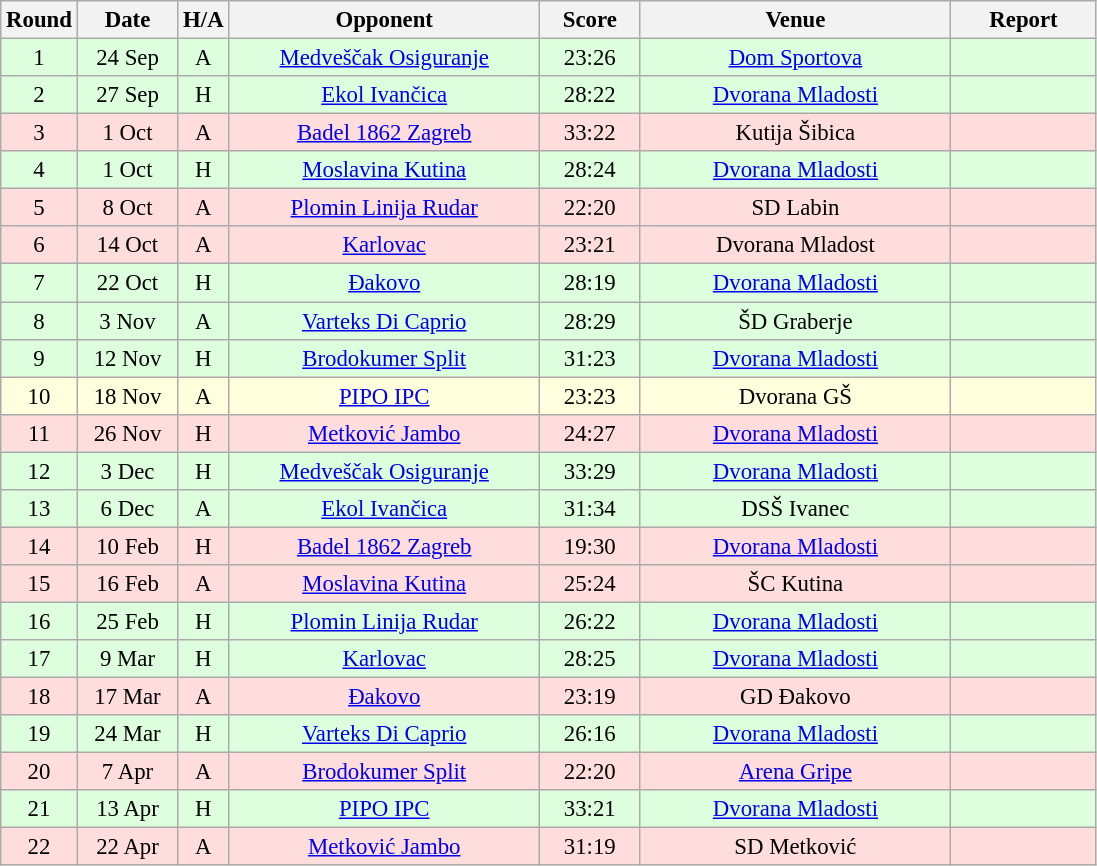<table class="wikitable sortable" style="text-align: center; font-size:95%;">
<tr>
<th width="30">Round</th>
<th width="60">Date</th>
<th width="20">H/A</th>
<th width="200">Opponent</th>
<th width="60">Score</th>
<th width="200">Venue</th>
<th width="90" class="unsortable">Report</th>
</tr>
<tr bgcolor="#ddffdd">
<td>1</td>
<td>24 Sep</td>
<td>A</td>
<td><a href='#'>Medveščak Osiguranje</a></td>
<td>23:26</td>
<td><a href='#'>Dom Sportova</a></td>
<td></td>
</tr>
<tr bgcolor="#ddffdd">
<td>2</td>
<td>27 Sep</td>
<td>H</td>
<td><a href='#'>Ekol Ivančica</a></td>
<td>28:22</td>
<td><a href='#'>Dvorana Mladosti</a></td>
<td></td>
</tr>
<tr bgcolor="#ffdddd">
<td>3</td>
<td>1 Oct</td>
<td>A</td>
<td><a href='#'>Badel 1862 Zagreb</a></td>
<td>33:22</td>
<td>Kutija Šibica</td>
<td></td>
</tr>
<tr bgcolor="#ddffdd">
<td>4</td>
<td>1 Oct</td>
<td>H</td>
<td><a href='#'>Moslavina Kutina</a></td>
<td>28:24</td>
<td><a href='#'>Dvorana Mladosti</a></td>
<td></td>
</tr>
<tr bgcolor="#ffdddd">
<td>5</td>
<td>8 Oct</td>
<td>A</td>
<td><a href='#'>Plomin Linija Rudar</a></td>
<td>22:20</td>
<td>SD Labin</td>
<td></td>
</tr>
<tr bgcolor="#ffdddd">
<td>6</td>
<td>14 Oct</td>
<td>A</td>
<td><a href='#'>Karlovac</a></td>
<td>23:21</td>
<td>Dvorana Mladost</td>
<td></td>
</tr>
<tr bgcolor="#ddffdd">
<td>7</td>
<td>22 Oct</td>
<td>H</td>
<td><a href='#'>Đakovo</a></td>
<td>28:19</td>
<td><a href='#'>Dvorana Mladosti</a></td>
<td></td>
</tr>
<tr bgcolor="#ddffdd">
<td>8</td>
<td>3 Nov</td>
<td>A</td>
<td><a href='#'>Varteks Di Caprio</a></td>
<td>28:29</td>
<td>ŠD Graberje</td>
<td></td>
</tr>
<tr bgcolor="#ddffdd">
<td>9</td>
<td>12 Nov</td>
<td>H</td>
<td><a href='#'>Brodokumer Split</a></td>
<td>31:23</td>
<td><a href='#'>Dvorana Mladosti</a></td>
<td></td>
</tr>
<tr bgcolor="#ffffdd">
<td>10</td>
<td>18 Nov</td>
<td>A</td>
<td><a href='#'>PIPO IPC</a></td>
<td>23:23</td>
<td>Dvorana GŠ</td>
<td></td>
</tr>
<tr bgcolor="#ffdddd">
<td>11</td>
<td>26 Nov</td>
<td>H</td>
<td><a href='#'>Metković Jambo</a></td>
<td>24:27</td>
<td><a href='#'>Dvorana Mladosti</a></td>
<td></td>
</tr>
<tr bgcolor="#ddffdd">
<td>12</td>
<td>3 Dec</td>
<td>H</td>
<td><a href='#'>Medveščak Osiguranje</a></td>
<td>33:29</td>
<td><a href='#'>Dvorana Mladosti</a></td>
<td></td>
</tr>
<tr bgcolor="#ddffdd">
<td>13</td>
<td>6 Dec</td>
<td>A</td>
<td><a href='#'>Ekol Ivančica</a></td>
<td>31:34</td>
<td>DSŠ Ivanec</td>
<td></td>
</tr>
<tr bgcolor="#ffdddd">
<td>14</td>
<td>10 Feb</td>
<td>H</td>
<td><a href='#'>Badel 1862 Zagreb</a></td>
<td>19:30</td>
<td><a href='#'>Dvorana Mladosti</a></td>
<td></td>
</tr>
<tr bgcolor="#ffdddd">
<td>15</td>
<td>16 Feb</td>
<td>A</td>
<td><a href='#'>Moslavina Kutina</a></td>
<td>25:24</td>
<td>ŠC Kutina</td>
<td></td>
</tr>
<tr bgcolor="#ddffdd">
<td>16</td>
<td>25 Feb</td>
<td>H</td>
<td><a href='#'>Plomin Linija Rudar</a></td>
<td>26:22</td>
<td><a href='#'>Dvorana Mladosti</a></td>
<td></td>
</tr>
<tr bgcolor="#ddffdd">
<td>17</td>
<td>9 Mar</td>
<td>H</td>
<td><a href='#'>Karlovac</a></td>
<td>28:25</td>
<td><a href='#'>Dvorana Mladosti</a></td>
<td></td>
</tr>
<tr bgcolor="#ffdddd">
<td>18</td>
<td>17 Mar</td>
<td>A</td>
<td><a href='#'>Đakovo</a></td>
<td>23:19</td>
<td>GD Đakovo</td>
<td></td>
</tr>
<tr bgcolor="#ddffdd">
<td>19</td>
<td>24 Mar</td>
<td>H</td>
<td><a href='#'>Varteks Di Caprio</a></td>
<td>26:16</td>
<td><a href='#'>Dvorana Mladosti</a></td>
<td></td>
</tr>
<tr bgcolor="#ffdddd">
<td>20</td>
<td>7 Apr</td>
<td>A</td>
<td><a href='#'>Brodokumer Split</a></td>
<td>22:20</td>
<td><a href='#'>Arena Gripe</a></td>
<td></td>
</tr>
<tr bgcolor="#ddffdd">
<td>21</td>
<td>13 Apr</td>
<td>H</td>
<td><a href='#'>PIPO IPC</a></td>
<td>33:21</td>
<td><a href='#'>Dvorana Mladosti</a></td>
<td></td>
</tr>
<tr bgcolor="#ffdddd">
<td>22</td>
<td>22 Apr</td>
<td>A</td>
<td><a href='#'>Metković Jambo</a></td>
<td>31:19</td>
<td>SD Metković</td>
<td></td>
</tr>
</table>
